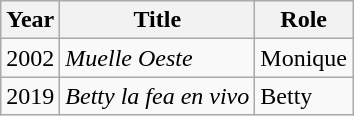<table class="wikitable">
<tr>
<th>Year</th>
<th>Title</th>
<th>Role</th>
</tr>
<tr>
<td>2002</td>
<td><em>Muelle Oeste</em></td>
<td>Monique</td>
</tr>
<tr>
<td>2019</td>
<td><em>Betty la fea en vivo</em></td>
<td>Betty</td>
</tr>
</table>
